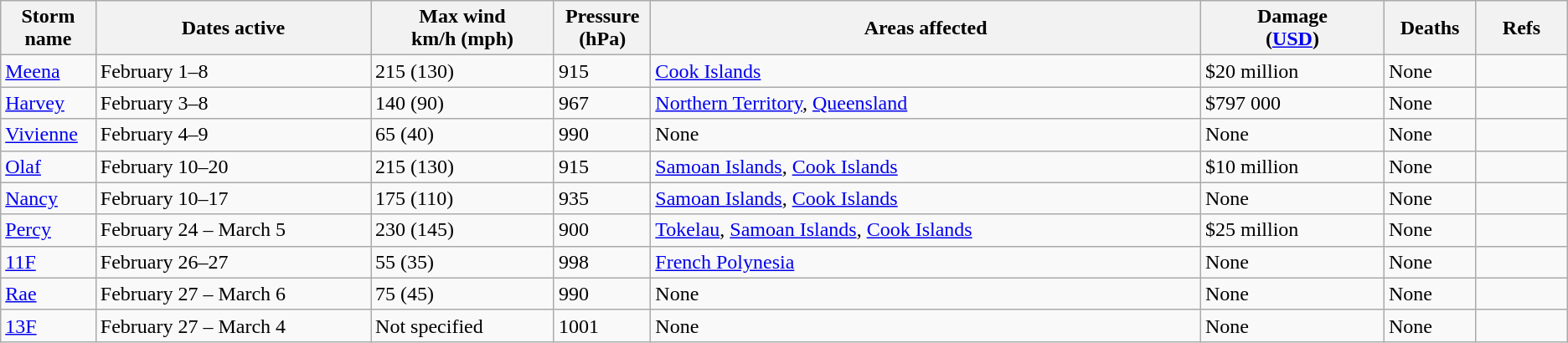<table class="wikitable sortable">
<tr>
<th width="5%">Storm name</th>
<th width="15%">Dates active</th>
<th width="10%">Max wind<br>km/h (mph)</th>
<th width="5%">Pressure<br>(hPa)</th>
<th width="30%">Areas affected</th>
<th width="10%">Damage<br>(<a href='#'>USD</a>)</th>
<th width="5%">Deaths</th>
<th width="5%">Refs</th>
</tr>
<tr>
<td><a href='#'>Meena</a></td>
<td>February 1–8</td>
<td>215 (130)</td>
<td>915</td>
<td><a href='#'>Cook Islands</a></td>
<td>$20 million</td>
<td>None</td>
<td></td>
</tr>
<tr>
<td><a href='#'>Harvey</a></td>
<td>February 3–8</td>
<td>140 (90)</td>
<td>967</td>
<td><a href='#'>Northern Territory</a>, <a href='#'>Queensland</a></td>
<td>$797 000</td>
<td>None</td>
<td></td>
</tr>
<tr>
<td><a href='#'>Vivienne</a></td>
<td>February 4–9</td>
<td>65 (40)</td>
<td>990</td>
<td>None</td>
<td>None</td>
<td>None</td>
<td></td>
</tr>
<tr>
<td><a href='#'>Olaf</a></td>
<td>February 10–20</td>
<td>215 (130)</td>
<td>915</td>
<td><a href='#'>Samoan Islands</a>, <a href='#'>Cook Islands</a></td>
<td>$10 million</td>
<td>None</td>
<td></td>
</tr>
<tr>
<td><a href='#'>Nancy</a></td>
<td>February 10–17</td>
<td>175 (110)</td>
<td>935</td>
<td><a href='#'>Samoan Islands</a>, <a href='#'>Cook Islands</a></td>
<td>None</td>
<td>None</td>
<td></td>
</tr>
<tr>
<td><a href='#'>Percy</a></td>
<td>February 24 – March 5</td>
<td>230 (145)</td>
<td>900</td>
<td><a href='#'>Tokelau</a>, <a href='#'>Samoan Islands</a>, <a href='#'>Cook Islands</a></td>
<td>$25 million</td>
<td>None</td>
<td></td>
</tr>
<tr>
<td><a href='#'>11F</a></td>
<td>February 26–27</td>
<td>55 (35)</td>
<td>998</td>
<td><a href='#'>French Polynesia</a></td>
<td>None</td>
<td>None</td>
<td></td>
</tr>
<tr>
<td><a href='#'>Rae</a></td>
<td>February 27 – March 6</td>
<td>75 (45)</td>
<td>990</td>
<td>None</td>
<td>None</td>
<td>None</td>
<td></td>
</tr>
<tr>
<td><a href='#'>13F</a></td>
<td>February 27 – March 4</td>
<td>Not specified</td>
<td>1001</td>
<td>None</td>
<td>None</td>
<td>None</td>
<td></td>
</tr>
</table>
